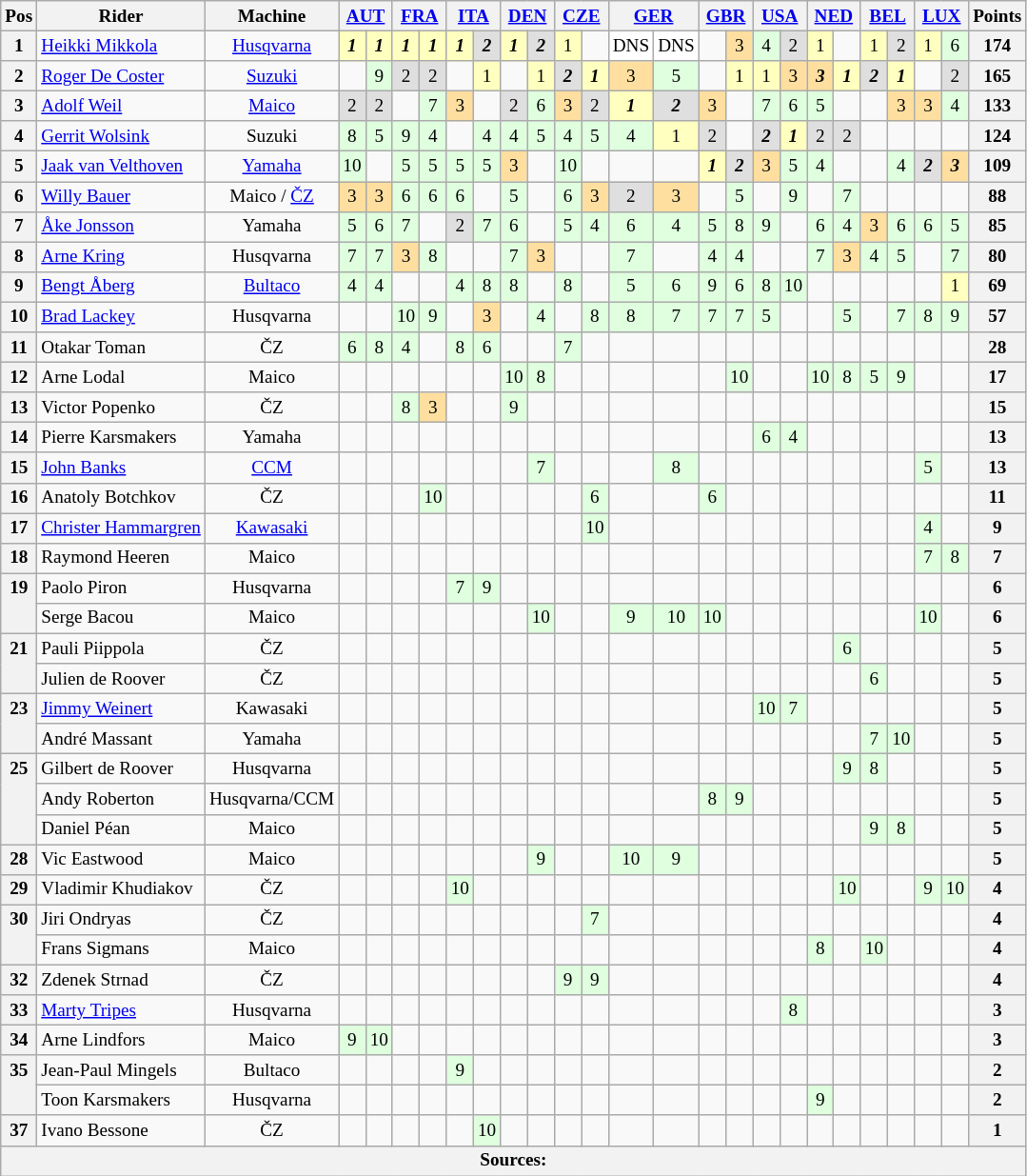<table class="wikitable" style="font-size: 80%; text-align:center">
<tr valign="top">
<th valign="middle">Pos</th>
<th valign="middle">Rider</th>
<th valign="middle">Machine</th>
<th colspan=2><a href='#'>AUT</a><br></th>
<th colspan=2><a href='#'>FRA</a><br></th>
<th colspan=2><a href='#'>ITA</a><br></th>
<th colspan=2><a href='#'>DEN</a><br></th>
<th colspan=2><a href='#'>CZE</a><br></th>
<th colspan=2><a href='#'>GER</a><br></th>
<th colspan=2><a href='#'>GBR</a><br></th>
<th colspan=2><a href='#'>USA</a><br></th>
<th colspan=2><a href='#'>NED</a><br></th>
<th colspan=2><a href='#'>BEL</a><br></th>
<th colspan=2><a href='#'>LUX</a><br></th>
<th valign="middle">Points</th>
</tr>
<tr>
<th>1</th>
<td align=left> <a href='#'>Heikki Mikkola</a></td>
<td><a href='#'>Husqvarna</a></td>
<td style="background:#ffffbf;"><strong><em>1</em></strong></td>
<td style="background:#ffffbf;"><strong><em>1</em></strong></td>
<td style="background:#ffffbf;"><strong><em>1</em></strong></td>
<td style="background:#ffffbf;"><strong><em>1</em></strong></td>
<td style="background:#ffffbf;"><strong><em>1</em></strong></td>
<td style="background:#dfdfdf;"><strong><em>2</em></strong></td>
<td style="background:#ffffbf;"><strong><em>1</em></strong></td>
<td style="background:#dfdfdf;"><strong><em>2</em></strong></td>
<td style="background:#ffffbf;">1</td>
<td></td>
<td style="background:#ffffff;">DNS</td>
<td style="background:#ffffff;">DNS</td>
<td></td>
<td style="background:#ffdf9f;">3</td>
<td style="background:#dfffdf;">4</td>
<td style="background:#dfdfdf;">2</td>
<td style="background:#ffffbf;">1</td>
<td></td>
<td style="background:#ffffbf;">1</td>
<td style="background:#dfdfdf;">2</td>
<td style="background:#ffffbf;">1</td>
<td style="background:#dfffdf;">6</td>
<th>174</th>
</tr>
<tr>
<th>2</th>
<td align=left> <a href='#'>Roger De Coster</a></td>
<td><a href='#'>Suzuki</a></td>
<td></td>
<td style="background:#dfffdf;">9</td>
<td style="background:#dfdfdf;">2</td>
<td style="background:#dfdfdf;">2</td>
<td></td>
<td style="background:#ffffbf;">1</td>
<td></td>
<td style="background:#ffffbf;">1</td>
<td style="background:#dfdfdf;"><strong><em>2</em></strong></td>
<td style="background:#ffffbf;"><strong><em>1</em></strong></td>
<td style="background:#ffdf9f;">3</td>
<td style="background:#dfffdf;">5</td>
<td></td>
<td style="background:#ffffbf;">1</td>
<td style="background:#ffffbf;">1</td>
<td style="background:#ffdf9f;">3</td>
<td style="background:#ffdf9f;"><strong><em>3</em></strong></td>
<td style="background:#ffffbf;"><strong><em>1</em></strong></td>
<td style="background:#dfdfdf;"><strong><em>2</em></strong></td>
<td style="background:#ffffbf;"><strong><em>1</em></strong></td>
<td></td>
<td style="background:#dfdfdf;">2</td>
<th>165</th>
</tr>
<tr>
<th>3</th>
<td align=left> <a href='#'>Adolf Weil</a></td>
<td><a href='#'>Maico</a></td>
<td style="background:#dfdfdf;">2</td>
<td style="background:#dfdfdf;">2</td>
<td></td>
<td style="background:#dfffdf;">7</td>
<td style="background:#ffdf9f;">3</td>
<td></td>
<td style="background:#dfdfdf;">2</td>
<td style="background:#dfffdf;">6</td>
<td style="background:#ffdf9f;">3</td>
<td style="background:#dfdfdf;">2</td>
<td style="background:#ffffbf;"><strong><em>1</em></strong></td>
<td style="background:#dfdfdf;"><strong><em>2</em></strong></td>
<td style="background:#ffdf9f;">3</td>
<td></td>
<td style="background:#dfffdf;">7</td>
<td style="background:#dfffdf;">6</td>
<td style="background:#dfffdf;">5</td>
<td></td>
<td></td>
<td style="background:#ffdf9f;">3</td>
<td style="background:#ffdf9f;">3</td>
<td style="background:#dfffdf;">4</td>
<th>133</th>
</tr>
<tr>
<th>4</th>
<td align=left> <a href='#'>Gerrit Wolsink</a></td>
<td>Suzuki</td>
<td style="background:#dfffdf;">8</td>
<td style="background:#dfffdf;">5</td>
<td style="background:#dfffdf;">9</td>
<td style="background:#dfffdf;">4</td>
<td></td>
<td style="background:#dfffdf;">4</td>
<td style="background:#dfffdf;">4</td>
<td style="background:#dfffdf;">5</td>
<td style="background:#dfffdf;">4</td>
<td style="background:#dfffdf;">5</td>
<td style="background:#dfffdf;">4</td>
<td style="background:#ffffbf;">1</td>
<td style="background:#dfdfdf;">2</td>
<td></td>
<td style="background:#dfdfdf;"><strong><em>2</em></strong></td>
<td style="background:#ffffbf;"><strong><em>1</em></strong></td>
<td style="background:#dfdfdf;">2</td>
<td style="background:#dfdfdf;">2</td>
<td></td>
<td></td>
<td></td>
<td></td>
<th>124</th>
</tr>
<tr>
<th>5</th>
<td align=left> <a href='#'>Jaak van Velthoven</a></td>
<td><a href='#'>Yamaha</a></td>
<td style="background:#dfffdf;">10</td>
<td></td>
<td style="background:#dfffdf;">5</td>
<td style="background:#dfffdf;">5</td>
<td style="background:#dfffdf;">5</td>
<td style="background:#dfffdf;">5</td>
<td style="background:#ffdf9f;">3</td>
<td></td>
<td style="background:#dfffdf;">10</td>
<td></td>
<td></td>
<td></td>
<td style="background:#ffffbf;"><strong><em>1</em></strong></td>
<td style="background:#dfdfdf;"><strong><em>2</em></strong></td>
<td style="background:#ffdf9f;">3</td>
<td style="background:#dfffdf;">5</td>
<td style="background:#dfffdf;">4</td>
<td></td>
<td></td>
<td style="background:#dfffdf;">4</td>
<td style="background:#dfdfdf;"><strong><em>2</em></strong></td>
<td style="background:#ffdf9f;"><strong><em>3</em></strong></td>
<th>109</th>
</tr>
<tr>
<th>6</th>
<td align=left> <a href='#'>Willy Bauer</a></td>
<td>Maico / <a href='#'>ČZ</a></td>
<td style="background:#ffdf9f;">3</td>
<td style="background:#ffdf9f;">3</td>
<td style="background:#dfffdf;">6</td>
<td style="background:#dfffdf;">6</td>
<td style="background:#dfffdf;">6</td>
<td></td>
<td style="background:#dfffdf;">5</td>
<td></td>
<td style="background:#dfffdf;">6</td>
<td style="background:#ffdf9f;">3</td>
<td style="background:#dfdfdf;">2</td>
<td style="background:#ffdf9f;">3</td>
<td></td>
<td style="background:#dfffdf;">5</td>
<td></td>
<td style="background:#dfffdf;">9</td>
<td></td>
<td style="background:#dfffdf;">7</td>
<td></td>
<td></td>
<td></td>
<td></td>
<th>88</th>
</tr>
<tr>
<th>7</th>
<td align=left> <a href='#'>Åke Jonsson</a></td>
<td>Yamaha</td>
<td style="background:#dfffdf;">5</td>
<td style="background:#dfffdf;">6</td>
<td style="background:#dfffdf;">7</td>
<td></td>
<td style="background:#dfdfdf;">2</td>
<td style="background:#dfffdf;">7</td>
<td style="background:#dfffdf;">6</td>
<td></td>
<td style="background:#dfffdf;">5</td>
<td style="background:#dfffdf;">4</td>
<td style="background:#dfffdf;">6</td>
<td style="background:#dfffdf;">4</td>
<td style="background:#dfffdf;">5</td>
<td style="background:#dfffdf;">8</td>
<td style="background:#dfffdf;">9</td>
<td></td>
<td style="background:#dfffdf;">6</td>
<td style="background:#dfffdf;">4</td>
<td style="background:#ffdf9f;">3</td>
<td style="background:#dfffdf;">6</td>
<td style="background:#dfffdf;">6</td>
<td style="background:#dfffdf;">5</td>
<th>85</th>
</tr>
<tr>
<th>8</th>
<td align=left> <a href='#'>Arne Kring</a></td>
<td>Husqvarna</td>
<td style="background:#dfffdf;">7</td>
<td style="background:#dfffdf;">7</td>
<td style="background:#ffdf9f;">3</td>
<td style="background:#dfffdf;">8</td>
<td></td>
<td></td>
<td style="background:#dfffdf;">7</td>
<td style="background:#ffdf9f;">3</td>
<td></td>
<td></td>
<td style="background:#dfffdf;">7</td>
<td></td>
<td style="background:#dfffdf;">4</td>
<td style="background:#dfffdf;">4</td>
<td></td>
<td></td>
<td style="background:#dfffdf;">7</td>
<td style="background:#ffdf9f;">3</td>
<td style="background:#dfffdf;">4</td>
<td style="background:#dfffdf;">5</td>
<td></td>
<td style="background:#dfffdf;">7</td>
<th>80</th>
</tr>
<tr>
<th>9</th>
<td align=left> <a href='#'>Bengt Åberg</a></td>
<td><a href='#'>Bultaco</a></td>
<td style="background:#dfffdf;">4</td>
<td style="background:#dfffdf;">4</td>
<td></td>
<td></td>
<td style="background:#dfffdf;">4</td>
<td style="background:#dfffdf;">8</td>
<td style="background:#dfffdf;">8</td>
<td></td>
<td style="background:#dfffdf;">8</td>
<td></td>
<td style="background:#dfffdf;">5</td>
<td style="background:#dfffdf;">6</td>
<td style="background:#dfffdf;">9</td>
<td style="background:#dfffdf;">6</td>
<td style="background:#dfffdf;">8</td>
<td style="background:#dfffdf;">10</td>
<td></td>
<td></td>
<td></td>
<td></td>
<td></td>
<td style="background:#ffffbf;">1</td>
<th>69</th>
</tr>
<tr>
<th>10</th>
<td align=left> <a href='#'>Brad Lackey</a></td>
<td>Husqvarna</td>
<td></td>
<td></td>
<td style="background:#dfffdf;">10</td>
<td style="background:#dfffdf;">9</td>
<td></td>
<td style="background:#ffdf9f;">3</td>
<td></td>
<td style="background:#dfffdf;">4</td>
<td></td>
<td style="background:#dfffdf;">8</td>
<td style="background:#dfffdf;">8</td>
<td style="background:#dfffdf;">7</td>
<td style="background:#dfffdf;">7</td>
<td style="background:#dfffdf;">7</td>
<td style="background:#dfffdf;">5</td>
<td></td>
<td></td>
<td style="background:#dfffdf;">5</td>
<td></td>
<td style="background:#dfffdf;">7</td>
<td style="background:#dfffdf;">8</td>
<td style="background:#dfffdf;">9</td>
<th>57</th>
</tr>
<tr>
<th>11</th>
<td align=left> Otakar Toman</td>
<td>ČZ</td>
<td style="background:#dfffdf;">6</td>
<td style="background:#dfffdf;">8</td>
<td style="background:#dfffdf;">4</td>
<td></td>
<td style="background:#dfffdf;">8</td>
<td style="background:#dfffdf;">6</td>
<td></td>
<td></td>
<td style="background:#dfffdf;">7</td>
<td></td>
<td></td>
<td></td>
<td></td>
<td></td>
<td></td>
<td></td>
<td></td>
<td></td>
<td></td>
<td></td>
<td></td>
<td></td>
<th>28</th>
</tr>
<tr>
<th>12</th>
<td align=left> Arne Lodal</td>
<td>Maico</td>
<td></td>
<td></td>
<td></td>
<td></td>
<td></td>
<td></td>
<td style="background:#dfffdf;">10</td>
<td style="background:#dfffdf;">8</td>
<td></td>
<td></td>
<td></td>
<td></td>
<td></td>
<td style="background:#dfffdf;">10</td>
<td></td>
<td></td>
<td style="background:#dfffdf;">10</td>
<td style="background:#dfffdf;">8</td>
<td style="background:#dfffdf;">5</td>
<td style="background:#dfffdf;">9</td>
<td></td>
<td></td>
<th>17</th>
</tr>
<tr>
<th>13</th>
<td align=left> Victor Popenko</td>
<td>ČZ</td>
<td></td>
<td></td>
<td style="background:#dfffdf;">8</td>
<td style="background:#ffdf9f;">3</td>
<td></td>
<td></td>
<td style="background:#dfffdf;">9</td>
<td></td>
<td></td>
<td></td>
<td></td>
<td></td>
<td></td>
<td></td>
<td></td>
<td></td>
<td></td>
<td></td>
<td></td>
<td></td>
<td></td>
<td></td>
<th>15</th>
</tr>
<tr>
<th>14</th>
<td align=left> Pierre Karsmakers</td>
<td>Yamaha</td>
<td></td>
<td></td>
<td></td>
<td></td>
<td></td>
<td></td>
<td></td>
<td></td>
<td></td>
<td></td>
<td></td>
<td></td>
<td></td>
<td></td>
<td style="background:#dfffdf;">6</td>
<td style="background:#dfffdf;">4</td>
<td></td>
<td></td>
<td></td>
<td></td>
<td></td>
<td></td>
<th>13</th>
</tr>
<tr>
<th>15</th>
<td align=left> <a href='#'>John Banks</a></td>
<td><a href='#'>CCM</a></td>
<td></td>
<td></td>
<td></td>
<td></td>
<td></td>
<td></td>
<td></td>
<td style="background:#dfffdf;">7</td>
<td></td>
<td></td>
<td></td>
<td style="background:#dfffdf;">8</td>
<td></td>
<td></td>
<td></td>
<td></td>
<td></td>
<td></td>
<td></td>
<td></td>
<td style="background:#dfffdf;">5</td>
<td></td>
<th>13</th>
</tr>
<tr>
<th>16</th>
<td align=left> Anatoly Botchkov</td>
<td>ČZ</td>
<td></td>
<td></td>
<td></td>
<td style="background:#dfffdf;">10</td>
<td></td>
<td></td>
<td></td>
<td></td>
<td></td>
<td style="background:#dfffdf;">6</td>
<td></td>
<td></td>
<td style="background:#dfffdf;">6</td>
<td></td>
<td></td>
<td></td>
<td></td>
<td></td>
<td></td>
<td></td>
<td></td>
<td></td>
<th>11</th>
</tr>
<tr>
<th>17</th>
<td align=left> <a href='#'>Christer Hammargren</a></td>
<td><a href='#'>Kawasaki</a></td>
<td></td>
<td></td>
<td></td>
<td></td>
<td></td>
<td></td>
<td></td>
<td></td>
<td></td>
<td style="background:#dfffdf;">10</td>
<td></td>
<td></td>
<td></td>
<td></td>
<td></td>
<td></td>
<td></td>
<td></td>
<td></td>
<td></td>
<td style="background:#dfffdf;">4</td>
<td></td>
<th>9</th>
</tr>
<tr>
<th>18</th>
<td align=left> Raymond Heeren</td>
<td>Maico</td>
<td></td>
<td></td>
<td></td>
<td></td>
<td></td>
<td></td>
<td></td>
<td></td>
<td></td>
<td></td>
<td></td>
<td></td>
<td></td>
<td></td>
<td></td>
<td></td>
<td></td>
<td></td>
<td></td>
<td></td>
<td style="background:#dfffdf;">7</td>
<td style="background:#dfffdf;">8</td>
<th>7</th>
</tr>
<tr>
<th rowspan=2 valign=top>19</th>
<td align=left> Paolo Piron</td>
<td>Husqvarna</td>
<td></td>
<td></td>
<td></td>
<td></td>
<td style="background:#dfffdf;">7</td>
<td style="background:#dfffdf;">9</td>
<td></td>
<td></td>
<td></td>
<td></td>
<td></td>
<td></td>
<td></td>
<td></td>
<td></td>
<td></td>
<td></td>
<td></td>
<td></td>
<td></td>
<td></td>
<td></td>
<th>6</th>
</tr>
<tr>
<td align=left> Serge Bacou</td>
<td>Maico</td>
<td></td>
<td></td>
<td></td>
<td></td>
<td></td>
<td></td>
<td></td>
<td style="background:#dfffdf;">10</td>
<td></td>
<td></td>
<td style="background:#dfffdf;">9</td>
<td style="background:#dfffdf;">10</td>
<td style="background:#dfffdf;">10</td>
<td></td>
<td></td>
<td></td>
<td></td>
<td></td>
<td></td>
<td></td>
<td style="background:#dfffdf;">10</td>
<td></td>
<th>6</th>
</tr>
<tr>
<th rowspan=2 valign=top>21</th>
<td align=left> Pauli Piippola</td>
<td>ČZ</td>
<td></td>
<td></td>
<td></td>
<td></td>
<td></td>
<td></td>
<td></td>
<td></td>
<td></td>
<td></td>
<td></td>
<td></td>
<td></td>
<td></td>
<td></td>
<td></td>
<td></td>
<td style="background:#dfffdf;">6</td>
<td></td>
<td></td>
<td></td>
<td></td>
<th>5</th>
</tr>
<tr>
<td align=left> Julien de Roover</td>
<td>ČZ</td>
<td></td>
<td></td>
<td></td>
<td></td>
<td></td>
<td></td>
<td></td>
<td></td>
<td></td>
<td></td>
<td></td>
<td></td>
<td></td>
<td></td>
<td></td>
<td></td>
<td></td>
<td></td>
<td style="background:#dfffdf;">6</td>
<td></td>
<td></td>
<td></td>
<th>5</th>
</tr>
<tr>
<th rowspan=2 valign=top>23</th>
<td align=left> <a href='#'>Jimmy Weinert</a></td>
<td>Kawasaki</td>
<td></td>
<td></td>
<td></td>
<td></td>
<td></td>
<td></td>
<td></td>
<td></td>
<td></td>
<td></td>
<td></td>
<td></td>
<td></td>
<td></td>
<td style="background:#dfffdf;">10</td>
<td style="background:#dfffdf;">7</td>
<td></td>
<td></td>
<td></td>
<td></td>
<td></td>
<td></td>
<th>5</th>
</tr>
<tr>
<td align=left> André Massant</td>
<td>Yamaha</td>
<td></td>
<td></td>
<td></td>
<td></td>
<td></td>
<td></td>
<td></td>
<td></td>
<td></td>
<td></td>
<td></td>
<td></td>
<td></td>
<td></td>
<td></td>
<td></td>
<td></td>
<td></td>
<td style="background:#dfffdf;">7</td>
<td style="background:#dfffdf;">10</td>
<td></td>
<td></td>
<th>5</th>
</tr>
<tr>
<th rowspan=3 valign=top>25</th>
<td align=left> Gilbert de Roover</td>
<td>Husqvarna</td>
<td></td>
<td></td>
<td></td>
<td></td>
<td></td>
<td></td>
<td></td>
<td></td>
<td></td>
<td></td>
<td></td>
<td></td>
<td></td>
<td></td>
<td></td>
<td></td>
<td></td>
<td style="background:#dfffdf;">9</td>
<td style="background:#dfffdf;">8</td>
<td></td>
<td></td>
<td></td>
<th>5</th>
</tr>
<tr>
<td align=left> Andy Roberton</td>
<td>Husqvarna/CCM</td>
<td></td>
<td></td>
<td></td>
<td></td>
<td></td>
<td></td>
<td></td>
<td></td>
<td></td>
<td></td>
<td></td>
<td></td>
<td style="background:#dfffdf;">8</td>
<td style="background:#dfffdf;">9</td>
<td></td>
<td></td>
<td></td>
<td></td>
<td></td>
<td></td>
<td></td>
<td></td>
<th>5</th>
</tr>
<tr>
<td align=left> Daniel Péan</td>
<td>Maico</td>
<td></td>
<td></td>
<td></td>
<td></td>
<td></td>
<td></td>
<td></td>
<td></td>
<td></td>
<td></td>
<td></td>
<td></td>
<td></td>
<td></td>
<td></td>
<td></td>
<td></td>
<td></td>
<td style="background:#dfffdf;">9</td>
<td style="background:#dfffdf;">8</td>
<td></td>
<td></td>
<th>5</th>
</tr>
<tr>
<th>28</th>
<td align=left> Vic Eastwood</td>
<td>Maico</td>
<td></td>
<td></td>
<td></td>
<td></td>
<td></td>
<td></td>
<td></td>
<td style="background:#dfffdf;">9</td>
<td></td>
<td></td>
<td style="background:#dfffdf;">10</td>
<td style="background:#dfffdf;">9</td>
<td></td>
<td></td>
<td></td>
<td></td>
<td></td>
<td></td>
<td></td>
<td></td>
<td></td>
<td></td>
<th>5</th>
</tr>
<tr>
<th>29</th>
<td align=left> Vladimir Khudiakov</td>
<td>ČZ</td>
<td></td>
<td></td>
<td></td>
<td></td>
<td style="background:#dfffdf;">10</td>
<td></td>
<td></td>
<td></td>
<td></td>
<td></td>
<td></td>
<td></td>
<td></td>
<td></td>
<td></td>
<td></td>
<td></td>
<td style="background:#dfffdf;">10</td>
<td></td>
<td></td>
<td style="background:#dfffdf;">9</td>
<td style="background:#dfffdf;">10</td>
<th>4</th>
</tr>
<tr>
<th rowspan=2 valign=top>30</th>
<td align=left> Jiri Ondryas</td>
<td>ČZ</td>
<td></td>
<td></td>
<td></td>
<td></td>
<td></td>
<td></td>
<td></td>
<td></td>
<td></td>
<td style="background:#dfffdf;">7</td>
<td></td>
<td></td>
<td></td>
<td></td>
<td></td>
<td></td>
<td></td>
<td></td>
<td></td>
<td></td>
<td></td>
<td></td>
<th>4</th>
</tr>
<tr>
<td align=left> Frans Sigmans</td>
<td>Maico</td>
<td></td>
<td></td>
<td></td>
<td></td>
<td></td>
<td></td>
<td></td>
<td></td>
<td></td>
<td></td>
<td></td>
<td></td>
<td></td>
<td></td>
<td></td>
<td></td>
<td style="background:#dfffdf;">8</td>
<td></td>
<td style="background:#dfffdf;">10</td>
<td></td>
<td></td>
<td></td>
<th>4</th>
</tr>
<tr>
<th>32</th>
<td align=left> Zdenek Strnad</td>
<td>ČZ</td>
<td></td>
<td></td>
<td></td>
<td></td>
<td></td>
<td></td>
<td></td>
<td></td>
<td style="background:#dfffdf;">9</td>
<td style="background:#dfffdf;">9</td>
<td></td>
<td></td>
<td></td>
<td></td>
<td></td>
<td></td>
<td></td>
<td></td>
<td></td>
<td></td>
<td></td>
<td></td>
<th>4</th>
</tr>
<tr>
<th>33</th>
<td align=left> <a href='#'>Marty Tripes</a></td>
<td>Husqvarna</td>
<td></td>
<td></td>
<td></td>
<td></td>
<td></td>
<td></td>
<td></td>
<td></td>
<td></td>
<td></td>
<td></td>
<td></td>
<td></td>
<td></td>
<td></td>
<td style="background:#dfffdf;">8</td>
<td></td>
<td></td>
<td></td>
<td></td>
<td></td>
<td></td>
<th>3</th>
</tr>
<tr>
<th>34</th>
<td align=left> Arne Lindfors</td>
<td>Maico</td>
<td style="background:#dfffdf;">9</td>
<td style="background:#dfffdf;">10</td>
<td></td>
<td></td>
<td></td>
<td></td>
<td></td>
<td></td>
<td></td>
<td></td>
<td></td>
<td></td>
<td></td>
<td></td>
<td></td>
<td></td>
<td></td>
<td></td>
<td></td>
<td></td>
<td></td>
<td></td>
<th>3</th>
</tr>
<tr>
<th rowspan=2 valign=top>35</th>
<td align=left> Jean-Paul Mingels</td>
<td>Bultaco</td>
<td></td>
<td></td>
<td></td>
<td></td>
<td style="background:#dfffdf;">9</td>
<td></td>
<td></td>
<td></td>
<td></td>
<td></td>
<td></td>
<td></td>
<td></td>
<td></td>
<td></td>
<td></td>
<td></td>
<td></td>
<td></td>
<td></td>
<td></td>
<td></td>
<th>2</th>
</tr>
<tr>
<td align=left> Toon Karsmakers</td>
<td>Husqvarna</td>
<td></td>
<td></td>
<td></td>
<td></td>
<td></td>
<td></td>
<td></td>
<td></td>
<td></td>
<td></td>
<td></td>
<td></td>
<td></td>
<td></td>
<td></td>
<td></td>
<td style="background:#dfffdf;">9</td>
<td></td>
<td></td>
<td></td>
<td></td>
<td></td>
<th>2</th>
</tr>
<tr>
<th>37</th>
<td align=left> Ivano Bessone</td>
<td>ČZ</td>
<td></td>
<td></td>
<td></td>
<td></td>
<td></td>
<td style="background:#dfffdf;">10</td>
<td></td>
<td></td>
<td></td>
<td></td>
<td></td>
<td></td>
<td></td>
<td></td>
<td></td>
<td></td>
<td></td>
<td></td>
<td></td>
<td></td>
<td></td>
<td></td>
<th>1</th>
</tr>
<tr>
<th colspan=34>Sources:</th>
</tr>
</table>
